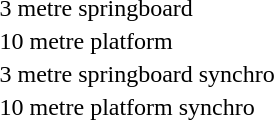<table>
<tr>
<td>3 metre springboard</td>
<td></td>
<td></td>
<td></td>
</tr>
<tr>
<td>10 metre platform</td>
<td></td>
<td></td>
<td></td>
</tr>
<tr>
<td>3 metre springboard synchro</td>
<td></td>
<td></td>
<td></td>
</tr>
<tr>
<td>10 metre platform synchro</td>
<td></td>
<td></td>
<td></td>
</tr>
</table>
